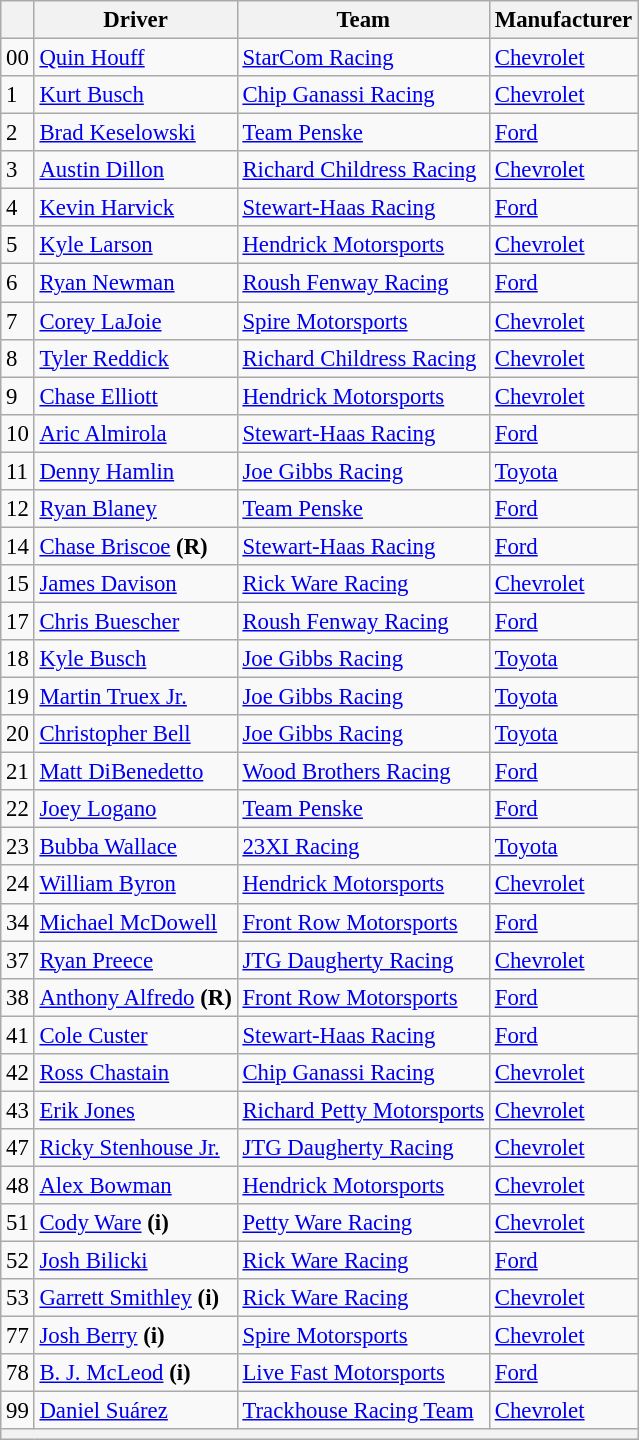<table class="wikitable" style="font-size:95%">
<tr>
<th></th>
<th>Driver</th>
<th>Team</th>
<th>Manufacturer</th>
</tr>
<tr>
<td>00</td>
<td><a href='#'>Quin Houff</a></td>
<td><a href='#'>StarCom Racing</a></td>
<td><a href='#'>Chevrolet</a></td>
</tr>
<tr>
<td>1</td>
<td><a href='#'>Kurt Busch</a></td>
<td><a href='#'>Chip Ganassi Racing</a></td>
<td><a href='#'>Chevrolet</a></td>
</tr>
<tr>
<td>2</td>
<td><a href='#'>Brad Keselowski</a></td>
<td><a href='#'>Team Penske</a></td>
<td><a href='#'>Ford</a></td>
</tr>
<tr>
<td>3</td>
<td><a href='#'>Austin Dillon</a></td>
<td><a href='#'>Richard Childress Racing</a></td>
<td><a href='#'>Chevrolet</a></td>
</tr>
<tr>
<td>4</td>
<td><a href='#'>Kevin Harvick</a></td>
<td><a href='#'>Stewart-Haas Racing</a></td>
<td><a href='#'>Ford</a></td>
</tr>
<tr>
<td>5</td>
<td><a href='#'>Kyle Larson</a></td>
<td><a href='#'>Hendrick Motorsports</a></td>
<td><a href='#'>Chevrolet</a></td>
</tr>
<tr>
<td>6</td>
<td><a href='#'>Ryan Newman</a></td>
<td><a href='#'>Roush Fenway Racing</a></td>
<td><a href='#'>Ford</a></td>
</tr>
<tr>
<td>7</td>
<td><a href='#'>Corey LaJoie</a></td>
<td><a href='#'>Spire Motorsports</a></td>
<td><a href='#'>Chevrolet</a></td>
</tr>
<tr>
<td>8</td>
<td><a href='#'>Tyler Reddick</a></td>
<td><a href='#'>Richard Childress Racing</a></td>
<td><a href='#'>Chevrolet</a></td>
</tr>
<tr>
<td>9</td>
<td><a href='#'>Chase Elliott</a></td>
<td><a href='#'>Hendrick Motorsports</a></td>
<td><a href='#'>Chevrolet</a></td>
</tr>
<tr>
<td>10</td>
<td><a href='#'>Aric Almirola</a></td>
<td><a href='#'>Stewart-Haas Racing</a></td>
<td><a href='#'>Ford</a></td>
</tr>
<tr>
<td>11</td>
<td><a href='#'>Denny Hamlin</a></td>
<td><a href='#'>Joe Gibbs Racing</a></td>
<td><a href='#'>Toyota</a></td>
</tr>
<tr>
<td>12</td>
<td><a href='#'>Ryan Blaney</a></td>
<td><a href='#'>Team Penske</a></td>
<td><a href='#'>Ford</a></td>
</tr>
<tr>
<td>14</td>
<td><a href='#'>Chase Briscoe</a> <strong>(R)</strong></td>
<td><a href='#'>Stewart-Haas Racing</a></td>
<td><a href='#'>Ford</a></td>
</tr>
<tr>
<td>15</td>
<td><a href='#'>James Davison</a></td>
<td><a href='#'>Rick Ware Racing</a></td>
<td><a href='#'>Chevrolet</a></td>
</tr>
<tr>
<td>17</td>
<td><a href='#'>Chris Buescher</a></td>
<td><a href='#'>Roush Fenway Racing</a></td>
<td><a href='#'>Ford</a></td>
</tr>
<tr>
<td>18</td>
<td><a href='#'>Kyle Busch</a></td>
<td><a href='#'>Joe Gibbs Racing</a></td>
<td><a href='#'>Toyota</a></td>
</tr>
<tr>
<td>19</td>
<td><a href='#'>Martin Truex Jr.</a></td>
<td><a href='#'>Joe Gibbs Racing</a></td>
<td><a href='#'>Toyota</a></td>
</tr>
<tr>
<td>20</td>
<td><a href='#'>Christopher Bell</a></td>
<td><a href='#'>Joe Gibbs Racing</a></td>
<td><a href='#'>Toyota</a></td>
</tr>
<tr>
<td>21</td>
<td><a href='#'>Matt DiBenedetto</a></td>
<td><a href='#'>Wood Brothers Racing</a></td>
<td><a href='#'>Ford</a></td>
</tr>
<tr>
<td>22</td>
<td><a href='#'>Joey Logano</a></td>
<td><a href='#'>Team Penske</a></td>
<td><a href='#'>Ford</a></td>
</tr>
<tr>
<td>23</td>
<td><a href='#'>Bubba Wallace</a></td>
<td><a href='#'>23XI Racing</a></td>
<td><a href='#'>Toyota</a></td>
</tr>
<tr>
<td>24</td>
<td><a href='#'>William Byron</a></td>
<td><a href='#'>Hendrick Motorsports</a></td>
<td><a href='#'>Chevrolet</a></td>
</tr>
<tr>
<td>34</td>
<td><a href='#'>Michael McDowell</a></td>
<td><a href='#'>Front Row Motorsports</a></td>
<td><a href='#'>Ford</a></td>
</tr>
<tr>
<td>37</td>
<td><a href='#'>Ryan Preece</a></td>
<td><a href='#'>JTG Daugherty Racing</a></td>
<td><a href='#'>Chevrolet</a></td>
</tr>
<tr>
<td>38</td>
<td><a href='#'>Anthony Alfredo</a> <strong>(R)</strong></td>
<td><a href='#'>Front Row Motorsports</a></td>
<td><a href='#'>Ford</a></td>
</tr>
<tr>
<td>41</td>
<td><a href='#'>Cole Custer</a></td>
<td><a href='#'>Stewart-Haas Racing</a></td>
<td><a href='#'>Ford</a></td>
</tr>
<tr>
<td>42</td>
<td><a href='#'>Ross Chastain</a></td>
<td><a href='#'>Chip Ganassi Racing</a></td>
<td><a href='#'>Chevrolet</a></td>
</tr>
<tr>
<td>43</td>
<td><a href='#'>Erik Jones</a></td>
<td><a href='#'>Richard Petty Motorsports</a></td>
<td><a href='#'>Chevrolet</a></td>
</tr>
<tr>
<td>47</td>
<td><a href='#'>Ricky Stenhouse Jr.</a></td>
<td><a href='#'>JTG Daugherty Racing</a></td>
<td><a href='#'>Chevrolet</a></td>
</tr>
<tr>
<td>48</td>
<td><a href='#'>Alex Bowman</a></td>
<td><a href='#'>Hendrick Motorsports</a></td>
<td><a href='#'>Chevrolet</a></td>
</tr>
<tr>
<td>51</td>
<td><a href='#'>Cody Ware</a> <strong>(i)</strong></td>
<td><a href='#'>Petty Ware Racing</a></td>
<td><a href='#'>Chevrolet</a></td>
</tr>
<tr>
<td>52</td>
<td><a href='#'>Josh Bilicki</a></td>
<td><a href='#'>Rick Ware Racing</a></td>
<td><a href='#'>Ford</a></td>
</tr>
<tr>
<td>53</td>
<td><a href='#'>Garrett Smithley</a> <strong>(i)</strong></td>
<td><a href='#'>Rick Ware Racing</a></td>
<td><a href='#'>Chevrolet</a></td>
</tr>
<tr>
<td>77</td>
<td><a href='#'>Josh Berry</a> <strong>(i)</strong></td>
<td><a href='#'>Spire Motorsports</a></td>
<td><a href='#'>Chevrolet</a></td>
</tr>
<tr>
<td>78</td>
<td><a href='#'>B. J. McLeod</a> <strong>(i)</strong></td>
<td><a href='#'>Live Fast Motorsports</a></td>
<td><a href='#'>Ford</a></td>
</tr>
<tr>
<td>99</td>
<td><a href='#'>Daniel Suárez</a></td>
<td><a href='#'>Trackhouse Racing Team</a></td>
<td><a href='#'>Chevrolet</a></td>
</tr>
<tr>
<th colspan="4"></th>
</tr>
</table>
